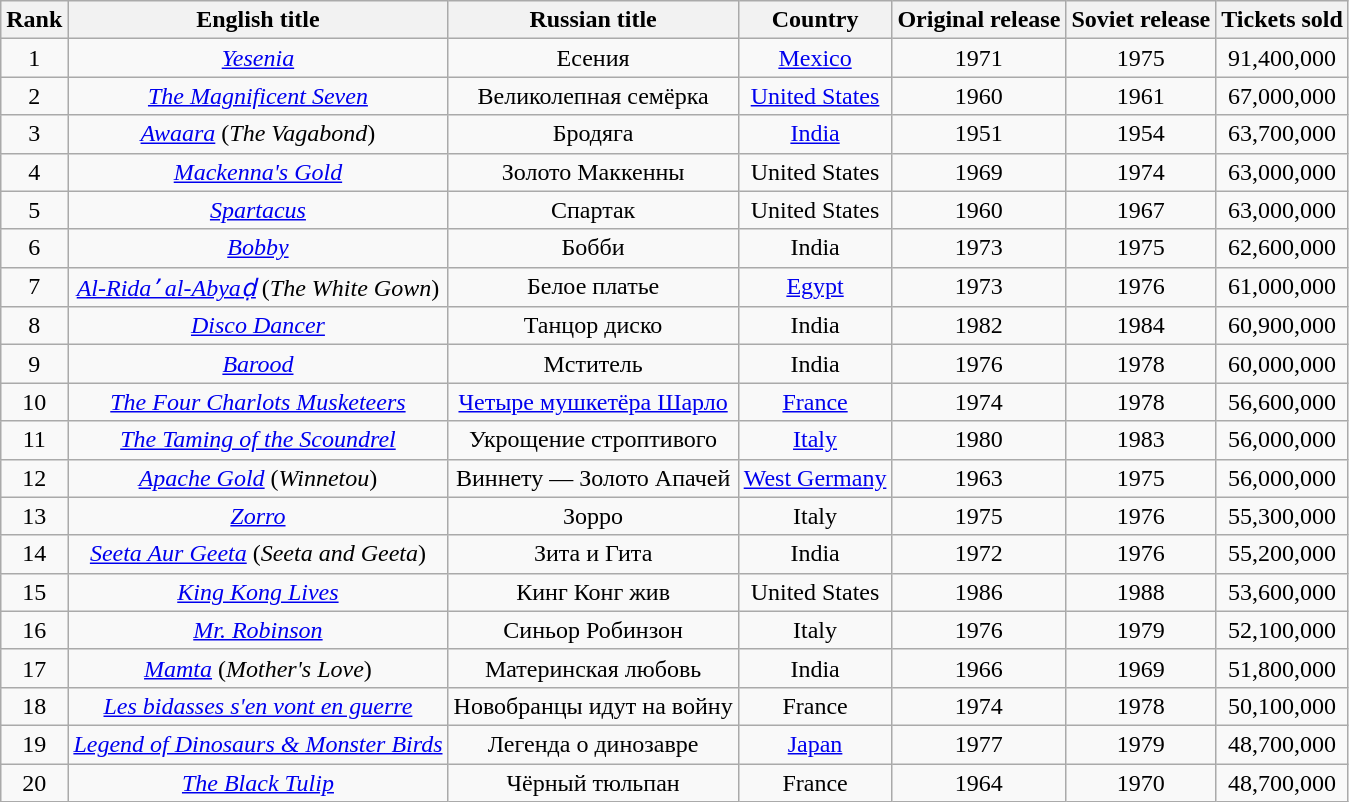<table class="wikitable sortable" style="text-align:center">
<tr>
<th>Rank</th>
<th>English title</th>
<th>Russian title</th>
<th>Country</th>
<th>Original release</th>
<th>Soviet release</th>
<th>Tickets sold</th>
</tr>
<tr>
<td>1</td>
<td><em><a href='#'>Yesenia</a></em></td>
<td>Есения</td>
<td><a href='#'>Mexico</a></td>
<td>1971</td>
<td>1975</td>
<td>91,400,000</td>
</tr>
<tr>
<td>2</td>
<td><em><a href='#'>The Magnificent Seven</a></em></td>
<td>Великолепная семёрка</td>
<td><a href='#'>United States</a></td>
<td>1960</td>
<td>1961</td>
<td>67,000,000</td>
</tr>
<tr>
<td>3</td>
<td><em><a href='#'>Awaara</a></em> (<em>The Vagabond</em>)</td>
<td>Бродяга</td>
<td><a href='#'>India</a></td>
<td>1951</td>
<td>1954</td>
<td>63,700,000</td>
</tr>
<tr>
<td>4</td>
<td><em><a href='#'>Mackenna's Gold</a></em></td>
<td>Золото Маккенны</td>
<td>United States</td>
<td>1969</td>
<td>1974</td>
<td>63,000,000</td>
</tr>
<tr>
<td>5</td>
<td><em><a href='#'>Spartacus</a></em></td>
<td>Спартак</td>
<td>United States</td>
<td>1960</td>
<td>1967</td>
<td>63,000,000</td>
</tr>
<tr>
<td>6</td>
<td><em><a href='#'>Bobby</a></em></td>
<td>Бобби</td>
<td>India</td>
<td>1973</td>
<td>1975</td>
<td>62,600,000</td>
</tr>
<tr>
<td>7</td>
<td><em><a href='#'>Al-Ridaʼ al-Abyaḍ</a></em> (<em>The White Gown</em>)</td>
<td>Белое платье</td>
<td><a href='#'>Egypt</a></td>
<td>1973</td>
<td>1976</td>
<td>61,000,000</td>
</tr>
<tr>
<td>8</td>
<td><em><a href='#'>Disco Dancer</a></em></td>
<td>Танцор диско</td>
<td>India</td>
<td>1982</td>
<td>1984</td>
<td>60,900,000</td>
</tr>
<tr>
<td>9</td>
<td><em><a href='#'>Barood</a></em></td>
<td>Мститель</td>
<td>India</td>
<td>1976</td>
<td>1978</td>
<td>60,000,000</td>
</tr>
<tr>
<td>10</td>
<td><em><a href='#'>The Four Charlots Musketeers</a></em></td>
<td><a href='#'>Четыре мушкетёра Шарло</a></td>
<td><a href='#'>France</a></td>
<td>1974</td>
<td>1978</td>
<td>56,600,000</td>
</tr>
<tr>
<td>11</td>
<td><em><a href='#'>The Taming of the Scoundrel</a></em></td>
<td>Укрощение строптивого</td>
<td><a href='#'>Italy</a></td>
<td>1980</td>
<td>1983</td>
<td>56,000,000</td>
</tr>
<tr>
<td>12</td>
<td><em><a href='#'>Apache Gold</a></em> (<em>Winnetou</em>)</td>
<td>Виннету — Золото Апачей</td>
<td><a href='#'>West Germany</a></td>
<td>1963</td>
<td>1975</td>
<td>56,000,000</td>
</tr>
<tr>
<td>13</td>
<td><em><a href='#'>Zorro</a></em></td>
<td>Зорро</td>
<td>Italy</td>
<td>1975</td>
<td>1976</td>
<td>55,300,000</td>
</tr>
<tr>
<td>14</td>
<td><em><a href='#'>Seeta Aur Geeta</a></em> (<em>Seeta and Geeta</em>)</td>
<td>Зита и Гита</td>
<td>India</td>
<td>1972</td>
<td>1976</td>
<td>55,200,000</td>
</tr>
<tr>
<td>15</td>
<td><em><a href='#'>King Kong Lives</a></em></td>
<td>Кинг Конг жив</td>
<td>United States</td>
<td>1986</td>
<td>1988</td>
<td>53,600,000</td>
</tr>
<tr>
<td>16</td>
<td><em><a href='#'>Mr. Robinson</a></em></td>
<td>Синьор Робинзон</td>
<td>Italy</td>
<td>1976</td>
<td>1979</td>
<td>52,100,000</td>
</tr>
<tr>
<td>17</td>
<td><em><a href='#'>Mamta</a></em> (<em>Mother's Love</em>)</td>
<td>Материнская любовь</td>
<td>India</td>
<td>1966</td>
<td>1969</td>
<td>51,800,000</td>
</tr>
<tr>
<td>18</td>
<td><a href='#'><em>Les bidasses s'en vont en guerre</em></a></td>
<td>Новобранцы идут на войну</td>
<td>France</td>
<td>1974</td>
<td>1978</td>
<td>50,100,000</td>
</tr>
<tr>
<td>19</td>
<td><em><a href='#'>Legend of Dinosaurs & Monster Birds</a></em></td>
<td>Легенда о динозавре</td>
<td><a href='#'>Japan</a></td>
<td>1977</td>
<td>1979</td>
<td>48,700,000</td>
</tr>
<tr>
<td>20</td>
<td><a href='#'><em>The Black Tulip</em></a></td>
<td>Чёрный тюльпан</td>
<td>France</td>
<td>1964</td>
<td>1970</td>
<td>48,700,000</td>
</tr>
</table>
